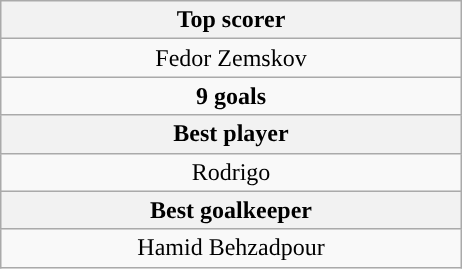<table class="wikitable" style="margin: 1em auto 1em auto;">
<tr>
<th width=300>Top scorer</th>
</tr>
<tr align=center style="background:">
<td style="text-align:center;"> Fedor Zemskov</td>
</tr>
<tr>
<td style="text-align:center;"><strong>9 goals</strong></td>
</tr>
<tr>
<th>Best player</th>
</tr>
<tr>
<td style="text-align:center;"> Rodrigo</td>
</tr>
<tr>
<th>Best goalkeeper</th>
</tr>
<tr>
<td style="text-align:center;"> Hamid Behzadpour</td>
</tr>
</table>
